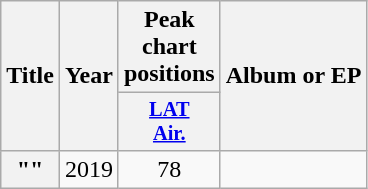<table class="wikitable plainrowheaders" style="text-align:center;">
<tr>
<th scope="col" rowspan="2">Title</th>
<th scope="col" rowspan="2">Year</th>
<th scope="col" colspan="1">Peak chart positions</th>
<th scope="col" rowspan="2">Album or EP</th>
</tr>
<tr>
<th scope="col" style="width:3em;font-size:85%;"><a href='#'>LAT<br>Air.</a><br></th>
</tr>
<tr>
<th scope="row">""<br></th>
<td>2019</td>
<td>78</td>
<td></td>
</tr>
</table>
